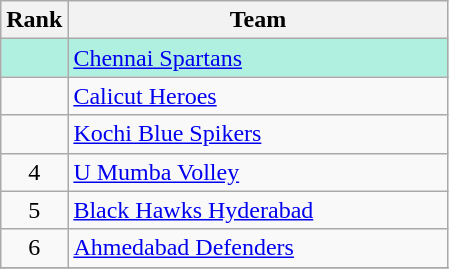<table class="wikitable" style="white-space: nowrap;">
<tr>
<th width=15%>Rank</th>
<th>Team</th>
</tr>
<tr bgcolor=#B0F0E0>
<td style="text-align:center;"></td>
<td><a href='#'>Chennai Spartans</a></td>
</tr>
<tr>
<td style="text-align:center;"></td>
<td><a href='#'>Calicut Heroes</a></td>
</tr>
<tr>
<td style="text-align:center;"></td>
<td><a href='#'>Kochi Blue Spikers</a></td>
</tr>
<tr>
<td style="text-align:center;">4</td>
<td><a href='#'>U Mumba Volley</a></td>
</tr>
<tr>
<td style="text-align:center;">5</td>
<td><a href='#'>Black Hawks Hyderabad</a></td>
</tr>
<tr>
<td style="text-align:center;">6</td>
<td><a href='#'>Ahmedabad Defenders</a></td>
</tr>
<tr>
</tr>
</table>
